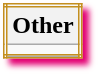<table class="wikitable collapsible collapsed" style="border:double #C48F1F; box-shadow: 4px 4px 4px #E40073;">
<tr>
<th colspan=5>Other</th>
</tr>
<tr>
<td></td>
</tr>
<tr>
</tr>
</table>
